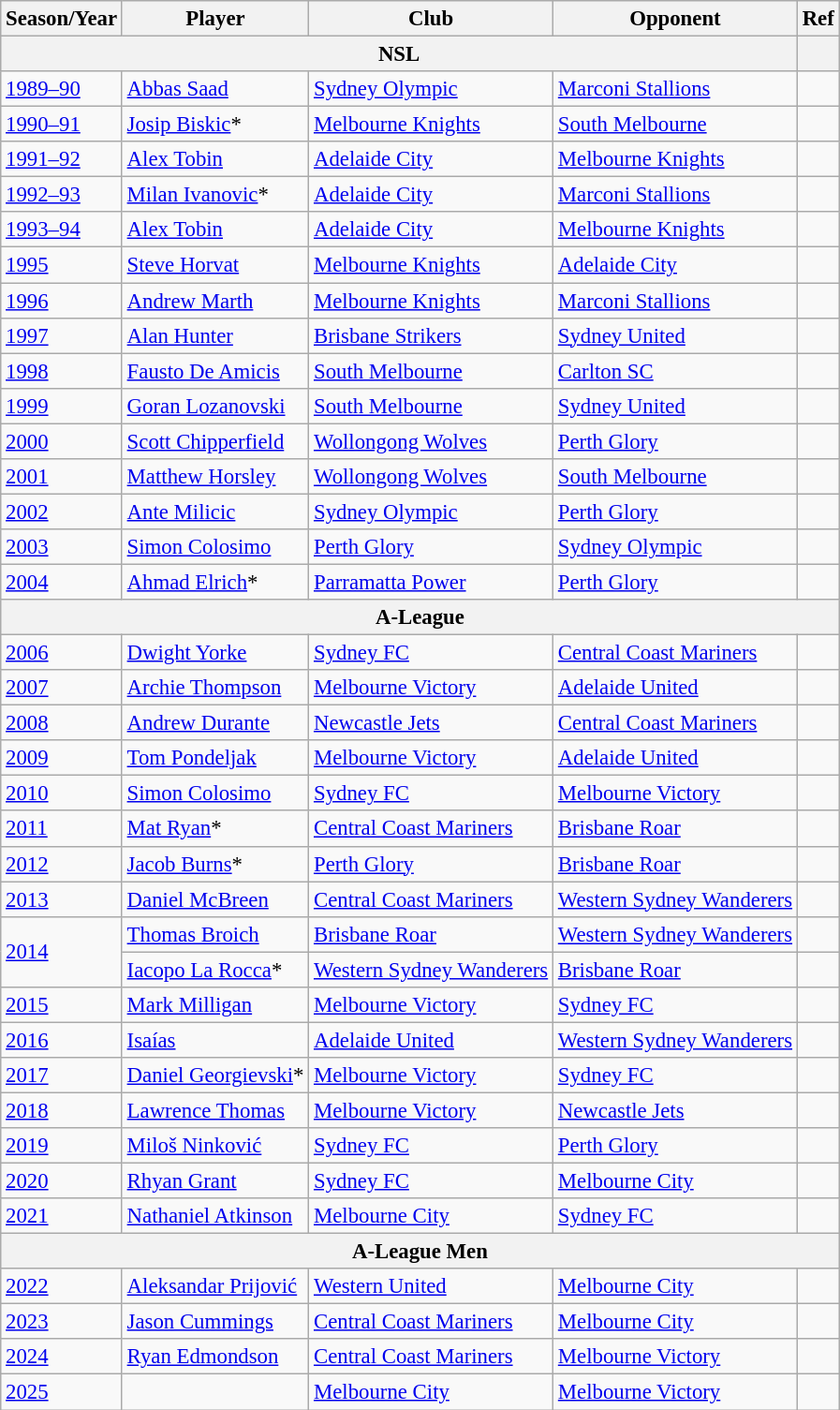<table class="wikitable" style="font-size:95%;">
<tr>
<th>Season/Year</th>
<th>Player</th>
<th>Club</th>
<th>Opponent</th>
<th>Ref</th>
</tr>
<tr>
<th colspan="4">NSL</th>
<th></th>
</tr>
<tr>
<td><a href='#'>1989–90</a></td>
<td> <a href='#'>Abbas Saad</a></td>
<td><a href='#'>Sydney Olympic</a></td>
<td><a href='#'>Marconi Stallions</a></td>
<td></td>
</tr>
<tr>
<td><a href='#'>1990–91</a></td>
<td> <a href='#'>Josip Biskic</a>*</td>
<td><a href='#'>Melbourne Knights</a></td>
<td><a href='#'>South Melbourne</a></td>
<td></td>
</tr>
<tr>
<td><a href='#'>1991–92</a></td>
<td> <a href='#'>Alex Tobin</a></td>
<td><a href='#'>Adelaide City</a></td>
<td><a href='#'>Melbourne Knights</a></td>
<td></td>
</tr>
<tr>
<td><a href='#'>1992–93</a></td>
<td> <a href='#'>Milan Ivanovic</a>*</td>
<td><a href='#'>Adelaide City</a></td>
<td><a href='#'>Marconi Stallions</a></td>
<td></td>
</tr>
<tr>
<td><a href='#'>1993–94</a></td>
<td> <a href='#'>Alex Tobin</a></td>
<td><a href='#'>Adelaide City</a></td>
<td><a href='#'>Melbourne Knights</a></td>
<td></td>
</tr>
<tr>
<td><a href='#'>1995</a></td>
<td> <a href='#'>Steve Horvat</a></td>
<td><a href='#'>Melbourne Knights</a></td>
<td><a href='#'>Adelaide City</a></td>
<td></td>
</tr>
<tr>
<td><a href='#'>1996</a></td>
<td> <a href='#'>Andrew Marth</a></td>
<td><a href='#'>Melbourne Knights</a></td>
<td><a href='#'>Marconi Stallions</a></td>
<td></td>
</tr>
<tr>
<td><a href='#'>1997</a></td>
<td> <a href='#'>Alan Hunter</a></td>
<td><a href='#'>Brisbane Strikers</a></td>
<td><a href='#'>Sydney United</a></td>
<td></td>
</tr>
<tr>
<td><a href='#'>1998</a></td>
<td> <a href='#'>Fausto De Amicis</a></td>
<td><a href='#'>South Melbourne</a></td>
<td><a href='#'>Carlton SC</a></td>
<td></td>
</tr>
<tr>
<td><a href='#'>1999</a></td>
<td> <a href='#'>Goran Lozanovski</a></td>
<td><a href='#'>South Melbourne</a></td>
<td><a href='#'>Sydney United</a></td>
<td></td>
</tr>
<tr>
<td><a href='#'>2000</a></td>
<td> <a href='#'>Scott Chipperfield</a></td>
<td><a href='#'>Wollongong Wolves</a></td>
<td><a href='#'>Perth Glory</a></td>
<td></td>
</tr>
<tr>
<td><a href='#'>2001</a></td>
<td> <a href='#'>Matthew Horsley</a></td>
<td><a href='#'>Wollongong Wolves</a></td>
<td><a href='#'>South Melbourne</a></td>
<td></td>
</tr>
<tr>
<td><a href='#'>2002</a></td>
<td> <a href='#'>Ante Milicic</a></td>
<td><a href='#'>Sydney Olympic</a></td>
<td><a href='#'>Perth Glory</a></td>
<td></td>
</tr>
<tr>
<td><a href='#'>2003</a></td>
<td> <a href='#'>Simon Colosimo</a></td>
<td><a href='#'>Perth Glory</a></td>
<td><a href='#'>Sydney Olympic</a></td>
<td></td>
</tr>
<tr>
<td><a href='#'>2004</a></td>
<td> <a href='#'>Ahmad Elrich</a>*</td>
<td><a href='#'>Parramatta Power</a></td>
<td><a href='#'>Perth Glory</a></td>
<td></td>
</tr>
<tr>
<th colspan="5">A-League</th>
</tr>
<tr>
<td><a href='#'>2006</a></td>
<td> <a href='#'>Dwight Yorke</a></td>
<td><a href='#'>Sydney FC</a></td>
<td><a href='#'>Central Coast Mariners</a></td>
<td></td>
</tr>
<tr>
<td><a href='#'>2007</a></td>
<td> <a href='#'>Archie Thompson</a></td>
<td><a href='#'>Melbourne Victory</a></td>
<td><a href='#'>Adelaide United</a></td>
<td></td>
</tr>
<tr>
<td><a href='#'>2008</a></td>
<td> <a href='#'>Andrew Durante</a></td>
<td><a href='#'>Newcastle Jets</a></td>
<td><a href='#'>Central Coast Mariners</a></td>
<td></td>
</tr>
<tr>
<td><a href='#'>2009</a></td>
<td> <a href='#'>Tom Pondeljak</a></td>
<td><a href='#'>Melbourne Victory</a></td>
<td><a href='#'>Adelaide United</a></td>
<td></td>
</tr>
<tr>
<td><a href='#'>2010</a></td>
<td> <a href='#'>Simon Colosimo</a></td>
<td><a href='#'>Sydney FC</a></td>
<td><a href='#'>Melbourne Victory</a></td>
<td></td>
</tr>
<tr>
<td><a href='#'>2011</a></td>
<td> <a href='#'>Mat Ryan</a>*</td>
<td><a href='#'>Central Coast Mariners</a></td>
<td><a href='#'>Brisbane Roar</a></td>
<td></td>
</tr>
<tr>
<td><a href='#'>2012</a></td>
<td> <a href='#'>Jacob Burns</a>*</td>
<td><a href='#'>Perth Glory</a></td>
<td><a href='#'>Brisbane Roar</a></td>
<td></td>
</tr>
<tr>
<td><a href='#'>2013</a></td>
<td> <a href='#'>Daniel McBreen</a></td>
<td><a href='#'>Central Coast Mariners</a></td>
<td><a href='#'>Western Sydney Wanderers</a></td>
<td></td>
</tr>
<tr>
<td rowspan="2"><a href='#'>2014</a></td>
<td> <a href='#'>Thomas Broich</a></td>
<td><a href='#'>Brisbane Roar</a></td>
<td><a href='#'>Western Sydney Wanderers</a></td>
<td></td>
</tr>
<tr>
<td> <a href='#'>Iacopo La Rocca</a>*</td>
<td><a href='#'>Western Sydney Wanderers</a></td>
<td><a href='#'>Brisbane Roar</a></td>
<td></td>
</tr>
<tr>
<td><a href='#'>2015</a></td>
<td> <a href='#'>Mark Milligan</a></td>
<td><a href='#'>Melbourne Victory</a></td>
<td><a href='#'>Sydney FC</a></td>
<td></td>
</tr>
<tr>
<td><a href='#'>2016</a></td>
<td> <a href='#'>Isaías</a></td>
<td><a href='#'>Adelaide United</a></td>
<td><a href='#'>Western Sydney Wanderers</a></td>
<td></td>
</tr>
<tr>
<td><a href='#'>2017</a></td>
<td> <a href='#'>Daniel Georgievski</a>*</td>
<td><a href='#'>Melbourne Victory</a></td>
<td><a href='#'>Sydney FC</a></td>
<td></td>
</tr>
<tr>
<td><a href='#'>2018</a></td>
<td> <a href='#'>Lawrence Thomas</a></td>
<td><a href='#'>Melbourne Victory</a></td>
<td><a href='#'>Newcastle Jets</a></td>
<td></td>
</tr>
<tr>
<td><a href='#'>2019</a></td>
<td> <a href='#'>Miloš Ninković</a></td>
<td><a href='#'>Sydney FC</a></td>
<td><a href='#'>Perth Glory</a></td>
<td></td>
</tr>
<tr>
<td><a href='#'>2020</a></td>
<td> <a href='#'>Rhyan Grant</a></td>
<td><a href='#'>Sydney FC</a></td>
<td><a href='#'>Melbourne City</a></td>
<td></td>
</tr>
<tr>
<td><a href='#'>2021</a></td>
<td> <a href='#'>Nathaniel Atkinson</a></td>
<td><a href='#'>Melbourne City</a></td>
<td><a href='#'>Sydney FC</a></td>
<td></td>
</tr>
<tr>
<th colspan="5">A-League Men</th>
</tr>
<tr>
<td><a href='#'>2022</a></td>
<td> <a href='#'>Aleksandar Prijović</a></td>
<td><a href='#'>Western United</a></td>
<td><a href='#'>Melbourne City</a></td>
<td></td>
</tr>
<tr>
<td><a href='#'>2023</a></td>
<td> <a href='#'>Jason Cummings</a></td>
<td><a href='#'>Central Coast Mariners</a></td>
<td><a href='#'>Melbourne City</a></td>
<td></td>
</tr>
<tr>
<td><a href='#'>2024</a></td>
<td> <a href='#'>Ryan Edmondson</a></td>
<td><a href='#'>Central Coast Mariners</a></td>
<td><a href='#'>Melbourne Victory</a></td>
<td></td>
</tr>
<tr>
<td><a href='#'>2025</a></td>
<td> </td>
<td><a href='#'>Melbourne City</a></td>
<td><a href='#'>Melbourne Victory</a></td>
<td></td>
</tr>
</table>
